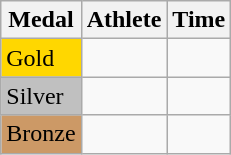<table class="wikitable">
<tr>
<th>Medal</th>
<th>Athlete</th>
<th>Time</th>
</tr>
<tr>
<td bgcolor="gold">Gold</td>
<td></td>
<td></td>
</tr>
<tr>
<td bgcolor="silver">Silver</td>
<td></td>
<td></td>
</tr>
<tr>
<td bgcolor="CC9966">Bronze</td>
<td></td>
<td></td>
</tr>
</table>
